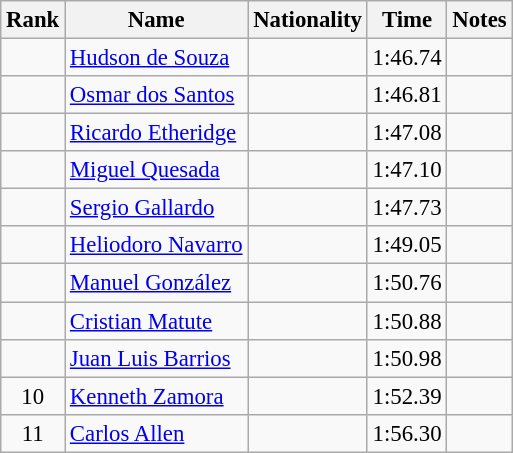<table class="wikitable sortable" style="text-align:center;font-size:95%">
<tr>
<th>Rank</th>
<th>Name</th>
<th>Nationality</th>
<th>Time</th>
<th>Notes</th>
</tr>
<tr>
<td></td>
<td align=left><a href='#'>Hudson de Souza</a></td>
<td align=left></td>
<td>1:46.74</td>
<td></td>
</tr>
<tr>
<td></td>
<td align=left><a href='#'>Osmar dos Santos</a></td>
<td align=left></td>
<td>1:46.81</td>
<td></td>
</tr>
<tr>
<td></td>
<td align=left><a href='#'>Ricardo Etheridge</a></td>
<td align=left></td>
<td>1:47.08</td>
<td></td>
</tr>
<tr>
<td></td>
<td align=left><a href='#'>Miguel Quesada</a></td>
<td align=left></td>
<td>1:47.10</td>
<td></td>
</tr>
<tr>
<td></td>
<td align=left><a href='#'>Sergio Gallardo</a></td>
<td align=left></td>
<td>1:47.73</td>
<td></td>
</tr>
<tr>
<td></td>
<td align=left><a href='#'>Heliodoro Navarro</a></td>
<td align=left></td>
<td>1:49.05</td>
<td></td>
</tr>
<tr>
<td></td>
<td align=left><a href='#'>Manuel González</a></td>
<td align=left></td>
<td>1:50.76</td>
<td></td>
</tr>
<tr>
<td></td>
<td align=left><a href='#'>Cristian Matute</a></td>
<td align=left></td>
<td>1:50.88</td>
<td></td>
</tr>
<tr>
<td></td>
<td align=left><a href='#'>Juan Luis Barrios</a></td>
<td align=left></td>
<td>1:50.98</td>
<td></td>
</tr>
<tr>
<td>10</td>
<td align=left><a href='#'>Kenneth Zamora</a></td>
<td align=left></td>
<td>1:52.39</td>
<td></td>
</tr>
<tr>
<td>11</td>
<td align=left><a href='#'>Carlos Allen</a></td>
<td align=left></td>
<td>1:56.30</td>
<td></td>
</tr>
</table>
